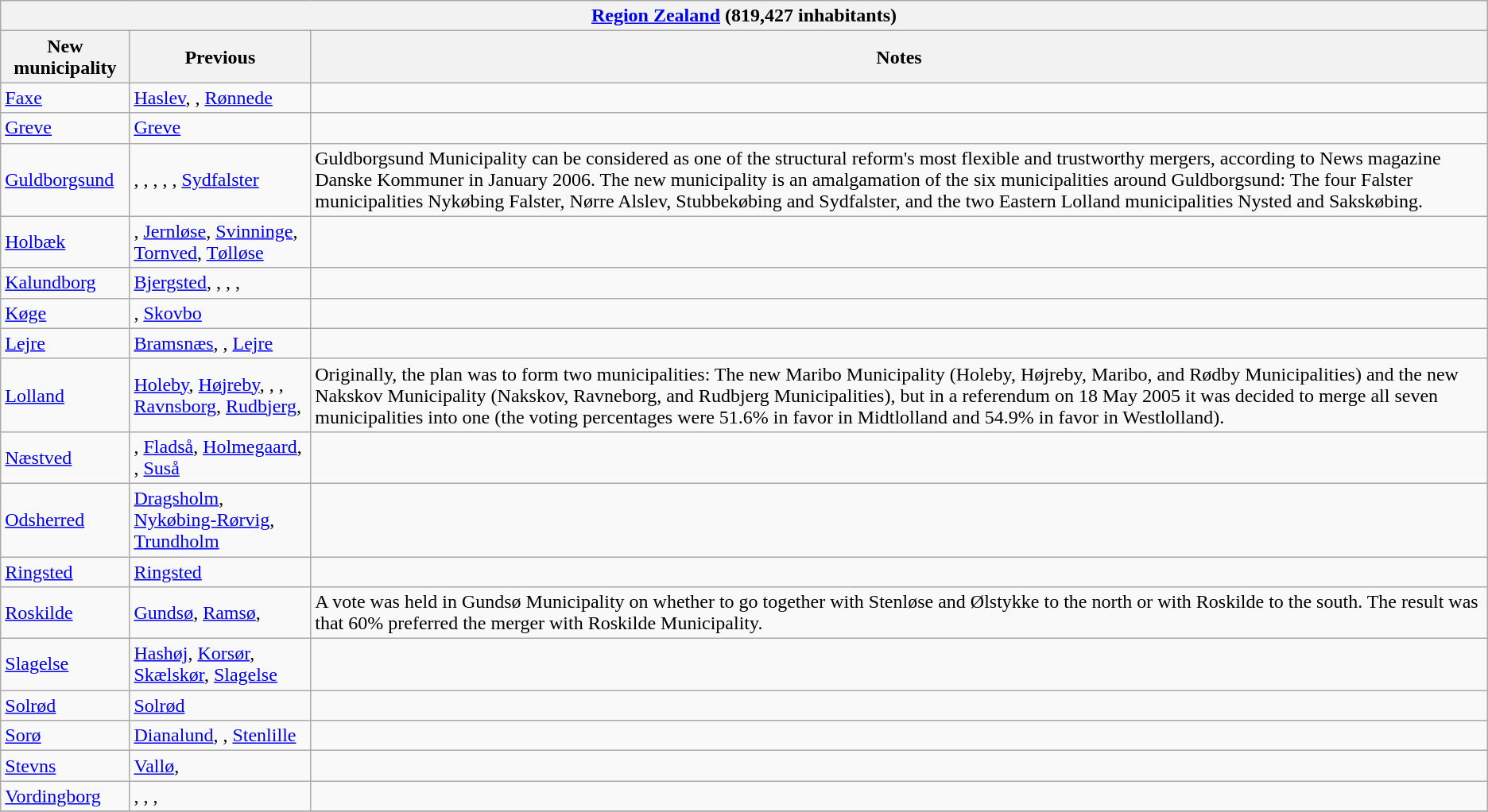<table class="wikitable">
<tr>
<th colspan="3"><span><a href='#'>Region Zealand</a> (819,427 inhabitants)</span></th>
</tr>
<tr>
<th>New municipality</th>
<th>Previous</th>
<th>Notes</th>
</tr>
<tr>
<td><a href='#'>Faxe</a></td>
<td><a href='#'>Haslev</a>, , <a href='#'>Rønnede</a></td>
<td></td>
</tr>
<tr>
<td><a href='#'>Greve</a></td>
<td><a href='#'>Greve</a></td>
<td></td>
</tr>
<tr>
<td><a href='#'>Guldborgsund</a></td>
<td>, , , , , <a href='#'>Sydfalster</a></td>
<td>Guldborgsund Municipality can be considered as one of the structural reform's most flexible and trustworthy mergers, according to News magazine Danske Kommuner in January 2006. The new municipality is an amalgamation of the six municipalities around Guldborgsund: The four Falster municipalities Nykøbing Falster, Nørre Alslev, Stubbekøbing and Sydfalster, and the two Eastern Lolland municipalities Nysted and Sakskøbing.</td>
</tr>
<tr>
<td><a href='#'>Holbæk</a></td>
<td>, <a href='#'>Jernløse</a>, <a href='#'>Svinninge</a>, <a href='#'>Tornved</a>, <a href='#'>Tølløse</a></td>
<td></td>
</tr>
<tr>
<td><a href='#'>Kalundborg</a></td>
<td><a href='#'>Bjergsted</a>, , , , </td>
<td></td>
</tr>
<tr>
<td><a href='#'>Køge</a></td>
<td>, <a href='#'>Skovbo</a></td>
<td></td>
</tr>
<tr>
<td><a href='#'>Lejre</a></td>
<td><a href='#'>Bramsnæs</a>, , <a href='#'>Lejre</a></td>
<td></td>
</tr>
<tr>
<td><a href='#'>Lolland</a></td>
<td><a href='#'>Holeby</a>, <a href='#'>Højreby</a>, , , <a href='#'>Ravnsborg</a>, <a href='#'>Rudbjerg</a>, </td>
<td>Originally, the plan was to form two municipalities: The new Maribo Municipality (Holeby, Højreby, Maribo, and Rødby Municipalities) and the new Nakskov Municipality (Nakskov, Ravneborg, and Rudbjerg Municipalities), but in a referendum on 18 May 2005 it was decided to merge all seven municipalities into one (the voting percentages were 51.6% in favor in Midtlolland and 54.9% in favor in Westlolland).</td>
</tr>
<tr>
<td><a href='#'>Næstved</a></td>
<td>, <a href='#'>Fladså</a>, <a href='#'>Holmegaard</a>, , <a href='#'>Suså</a></td>
<td></td>
</tr>
<tr>
<td><a href='#'>Odsherred</a></td>
<td><a href='#'>Dragsholm</a>, <a href='#'>Nykøbing-Rørvig</a>, <a href='#'>Trundholm</a></td>
<td></td>
</tr>
<tr>
<td><a href='#'>Ringsted</a></td>
<td><a href='#'>Ringsted</a></td>
<td></td>
</tr>
<tr>
<td><a href='#'>Roskilde</a></td>
<td><a href='#'>Gundsø</a>, <a href='#'>Ramsø</a>, </td>
<td>A vote was held in Gundsø Municipality on whether to go together with Stenløse and Ølstykke to the north or with Roskilde to the south. The result was that 60% preferred the merger with Roskilde Municipality.</td>
</tr>
<tr>
<td><a href='#'>Slagelse</a></td>
<td><a href='#'>Hashøj</a>, <a href='#'>Korsør</a>, <a href='#'>Skælskør</a>, <a href='#'>Slagelse</a></td>
<td></td>
</tr>
<tr>
<td><a href='#'>Solrød</a></td>
<td><a href='#'>Solrød</a></td>
<td></td>
</tr>
<tr>
<td><a href='#'>Sorø</a></td>
<td><a href='#'>Dianalund</a>, , <a href='#'>Stenlille</a></td>
<td></td>
</tr>
<tr>
<td><a href='#'>Stevns</a></td>
<td><a href='#'>Vallø</a>, </td>
<td></td>
</tr>
<tr>
<td><a href='#'>Vordingborg</a></td>
<td>, , , </td>
<td></td>
</tr>
<tr>
</tr>
</table>
